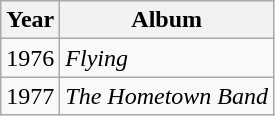<table class="wikitable">
<tr>
<th>Year</th>
<th>Album</th>
</tr>
<tr>
<td>1976</td>
<td><em>Flying</em></td>
</tr>
<tr>
<td>1977</td>
<td><em>The Hometown Band</em></td>
</tr>
</table>
